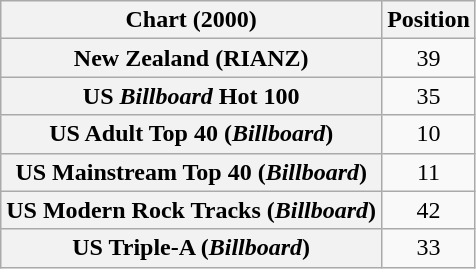<table class="wikitable sortable plainrowheaders" style="text-align:center">
<tr>
<th scope="col">Chart (2000)</th>
<th scope="col">Position</th>
</tr>
<tr>
<th scope="row">New Zealand (RIANZ)</th>
<td>39</td>
</tr>
<tr>
<th scope="row">US <em>Billboard</em> Hot 100</th>
<td>35</td>
</tr>
<tr>
<th scope="row">US Adult Top 40 (<em>Billboard</em>)</th>
<td>10</td>
</tr>
<tr>
<th scope="row">US Mainstream Top 40 (<em>Billboard</em>)</th>
<td>11</td>
</tr>
<tr>
<th scope="row">US Modern Rock Tracks (<em>Billboard</em>)</th>
<td>42</td>
</tr>
<tr>
<th scope="row">US Triple-A (<em>Billboard</em>)</th>
<td>33</td>
</tr>
</table>
